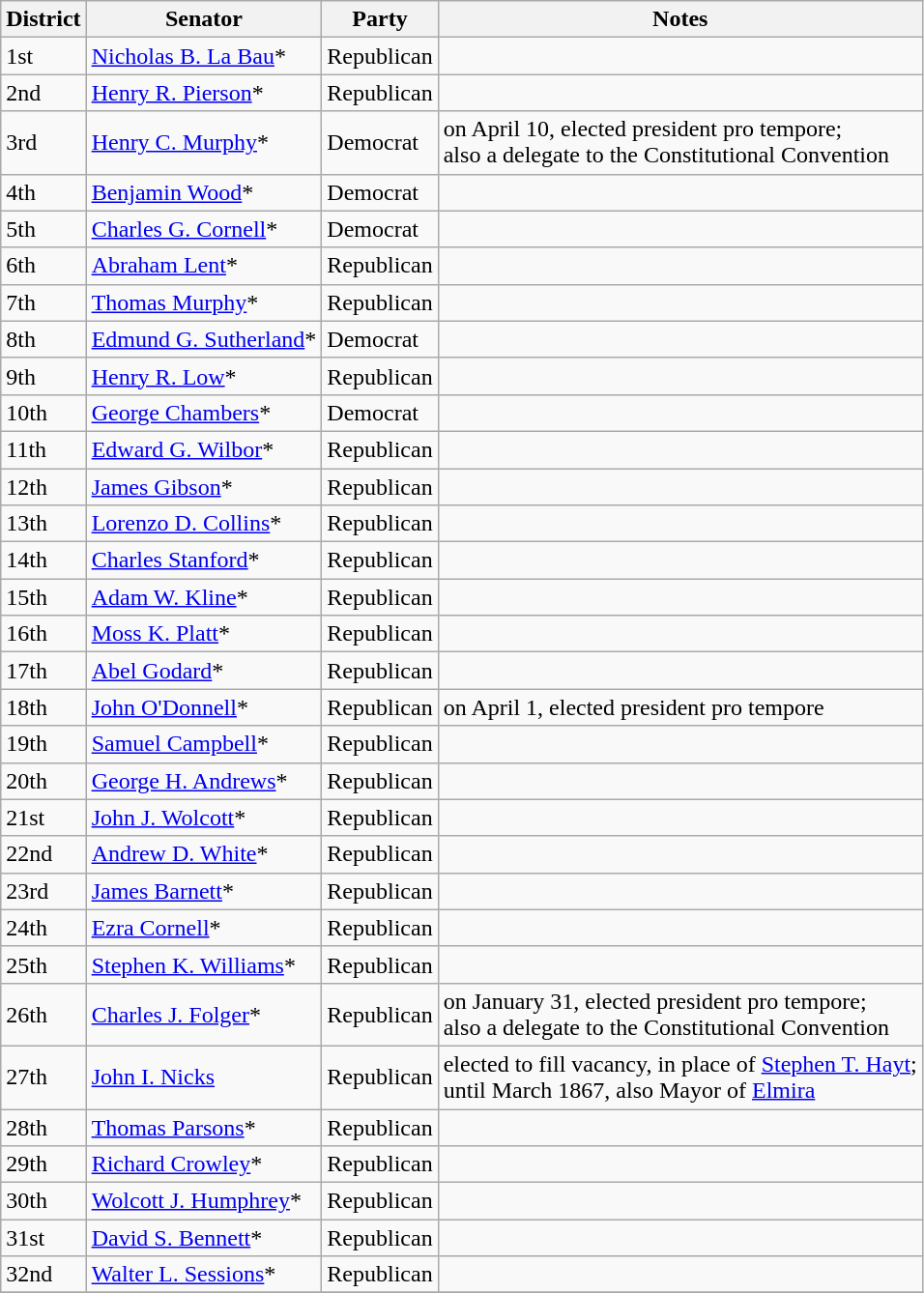<table class=wikitable>
<tr>
<th>District</th>
<th>Senator</th>
<th>Party</th>
<th>Notes</th>
</tr>
<tr>
<td>1st</td>
<td><a href='#'>Nicholas B. La Bau</a>*</td>
<td>Republican</td>
<td></td>
</tr>
<tr>
<td>2nd</td>
<td><a href='#'>Henry R. Pierson</a>*</td>
<td>Republican</td>
<td></td>
</tr>
<tr>
<td>3rd</td>
<td><a href='#'>Henry C. Murphy</a>*</td>
<td>Democrat</td>
<td>on April 10, elected president pro tempore; <br>also a delegate to the Constitutional Convention</td>
</tr>
<tr>
<td>4th</td>
<td><a href='#'>Benjamin Wood</a>*</td>
<td>Democrat</td>
<td></td>
</tr>
<tr>
<td>5th</td>
<td><a href='#'>Charles G. Cornell</a>*</td>
<td>Democrat</td>
<td></td>
</tr>
<tr>
<td>6th</td>
<td><a href='#'>Abraham Lent</a>*</td>
<td>Republican</td>
<td></td>
</tr>
<tr>
<td>7th</td>
<td><a href='#'>Thomas Murphy</a>*</td>
<td>Republican</td>
<td></td>
</tr>
<tr>
<td>8th</td>
<td><a href='#'>Edmund G. Sutherland</a>*</td>
<td>Democrat</td>
<td></td>
</tr>
<tr>
<td>9th</td>
<td><a href='#'>Henry R. Low</a>*</td>
<td>Republican</td>
<td></td>
</tr>
<tr>
<td>10th</td>
<td><a href='#'>George Chambers</a>*</td>
<td>Democrat</td>
<td></td>
</tr>
<tr>
<td>11th</td>
<td><a href='#'>Edward G. Wilbor</a>*</td>
<td>Republican</td>
<td></td>
</tr>
<tr>
<td>12th</td>
<td><a href='#'>James Gibson</a>*</td>
<td>Republican</td>
<td></td>
</tr>
<tr>
<td>13th</td>
<td><a href='#'>Lorenzo D. Collins</a>*</td>
<td>Republican</td>
<td></td>
</tr>
<tr>
<td>14th</td>
<td><a href='#'>Charles Stanford</a>*</td>
<td>Republican</td>
<td></td>
</tr>
<tr>
<td>15th</td>
<td><a href='#'>Adam W. Kline</a>*</td>
<td>Republican</td>
<td></td>
</tr>
<tr>
<td>16th</td>
<td><a href='#'>Moss K. Platt</a>*</td>
<td>Republican</td>
<td></td>
</tr>
<tr>
<td>17th</td>
<td><a href='#'>Abel Godard</a>*</td>
<td>Republican</td>
<td></td>
</tr>
<tr>
<td>18th</td>
<td><a href='#'>John O'Donnell</a>*</td>
<td>Republican</td>
<td>on April 1, elected president pro tempore</td>
</tr>
<tr>
<td>19th</td>
<td><a href='#'>Samuel Campbell</a>*</td>
<td>Republican</td>
<td></td>
</tr>
<tr>
<td>20th</td>
<td><a href='#'>George H. Andrews</a>*</td>
<td>Republican</td>
<td></td>
</tr>
<tr>
<td>21st</td>
<td><a href='#'>John J. Wolcott</a>*</td>
<td>Republican</td>
<td></td>
</tr>
<tr>
<td>22nd</td>
<td><a href='#'>Andrew D. White</a>*</td>
<td>Republican</td>
<td></td>
</tr>
<tr>
<td>23rd</td>
<td><a href='#'>James Barnett</a>*</td>
<td>Republican</td>
<td></td>
</tr>
<tr>
<td>24th</td>
<td><a href='#'>Ezra Cornell</a>*</td>
<td>Republican</td>
<td></td>
</tr>
<tr>
<td>25th</td>
<td><a href='#'>Stephen K. Williams</a>*</td>
<td>Republican</td>
<td></td>
</tr>
<tr>
<td>26th</td>
<td><a href='#'>Charles J. Folger</a>*</td>
<td>Republican</td>
<td>on January 31, elected president pro tempore; <br>also a delegate to the Constitutional Convention</td>
</tr>
<tr>
<td>27th</td>
<td><a href='#'>John I. Nicks</a></td>
<td>Republican</td>
<td>elected to fill vacancy, in place of <a href='#'>Stephen T. Hayt</a>; <br>until March 1867, also Mayor of <a href='#'>Elmira</a></td>
</tr>
<tr>
<td>28th</td>
<td><a href='#'>Thomas Parsons</a>*</td>
<td>Republican</td>
<td></td>
</tr>
<tr>
<td>29th</td>
<td><a href='#'>Richard Crowley</a>*</td>
<td>Republican</td>
<td></td>
</tr>
<tr>
<td>30th</td>
<td><a href='#'>Wolcott J. Humphrey</a>*</td>
<td>Republican</td>
<td></td>
</tr>
<tr>
<td>31st</td>
<td><a href='#'>David S. Bennett</a>*</td>
<td>Republican</td>
<td></td>
</tr>
<tr>
<td>32nd</td>
<td><a href='#'>Walter L. Sessions</a>*</td>
<td>Republican</td>
<td></td>
</tr>
<tr>
</tr>
</table>
